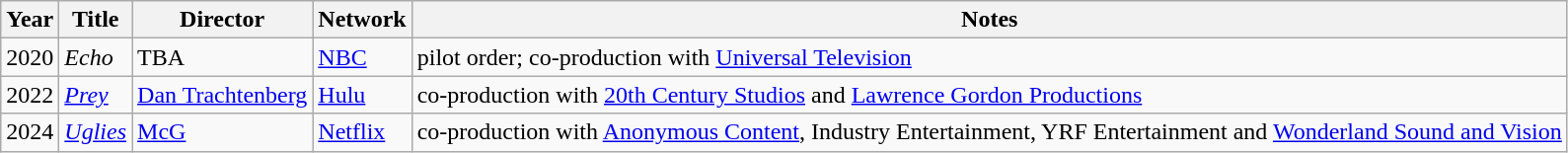<table class="wikitable sortable">
<tr>
<th>Year</th>
<th>Title</th>
<th>Director</th>
<th>Network</th>
<th>Notes</th>
</tr>
<tr>
<td>2020</td>
<td><em>Echo</em></td>
<td>TBA</td>
<td><a href='#'>NBC</a></td>
<td>pilot order; co-production with <a href='#'>Universal Television</a></td>
</tr>
<tr>
<td>2022</td>
<td><em><a href='#'>Prey</a></em></td>
<td><a href='#'>Dan Trachtenberg</a></td>
<td><a href='#'>Hulu</a></td>
<td>co-production with <a href='#'>20th Century Studios</a> and <a href='#'>Lawrence Gordon Productions</a></td>
</tr>
<tr>
<td>2024</td>
<td><em><a href='#'>Uglies</a></em></td>
<td><a href='#'>McG</a></td>
<td><a href='#'>Netflix</a></td>
<td>co-production with <a href='#'>Anonymous Content</a>, Industry Entertainment, YRF Entertainment and <a href='#'>Wonderland Sound and Vision</a></td>
</tr>
</table>
